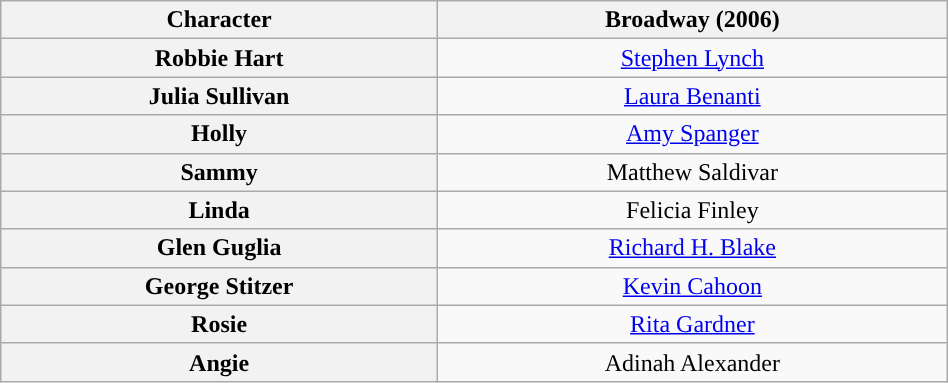<table class="wikitable" style="width:50%; text-align:center">
<tr>
<th scope="col">Character</th>
<th>Broadway (2006)</th>
</tr>
<tr>
<th>Robbie Hart</th>
<td colspan="1"><a href='#'>Stephen Lynch</a></td>
</tr>
<tr>
<th>Julia Sullivan</th>
<td colspan="1”"><a href='#'>Laura Benanti</a></td>
</tr>
<tr>
<th>Holly</th>
<td colspan="1”"><a href='#'>Amy Spanger</a></td>
</tr>
<tr>
<th>Sammy</th>
<td colspan="1”">Matthew Saldivar</td>
</tr>
<tr>
<th>Linda</th>
<td colspan="1">Felicia Finley</td>
</tr>
<tr>
<th>Glen Guglia</th>
<td colspan="1"><a href='#'>Richard H. Blake</a></td>
</tr>
<tr>
<th>George Stitzer</th>
<td colspan="1"><a href='#'>Kevin Cahoon</a></td>
</tr>
<tr>
<th>Rosie</th>
<td colspan="1"><a href='#'>Rita Gardner</a></td>
</tr>
<tr>
<th>Angie</th>
<td colspan="1">Adinah Alexander</td>
</tr>
</table>
